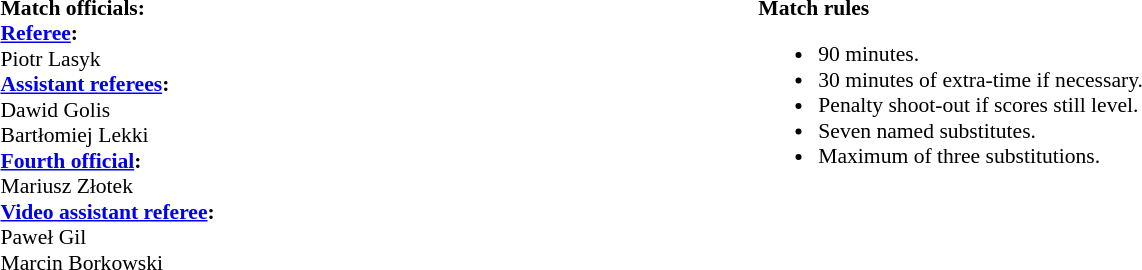<table style="width:100%;font-size:90%">
<tr>
<td><br><strong>Match officials:</strong><br>
<strong><a href='#'>Referee</a>:</strong>
<br>Piotr Lasyk
<br><strong><a href='#'>Assistant referees</a>:</strong>
<br>Dawid Golis
<br>Bartłomiej Lekki
<br><strong><a href='#'>Fourth official</a>:</strong>
<br>Mariusz Złotek
<br><strong><a href='#'>Video assistant referee</a>:</strong>
<br>Paweł Gil
<br>Marcin Borkowski</td>
<td style="width:60%; vertical-align:top;"><br><strong>Match rules</strong><ul><li>90 minutes.</li><li>30 minutes of extra-time if necessary.</li><li>Penalty shoot-out if scores still level.</li><li>Seven named substitutes.</li><li>Maximum of three substitutions.</li></ul></td>
</tr>
</table>
